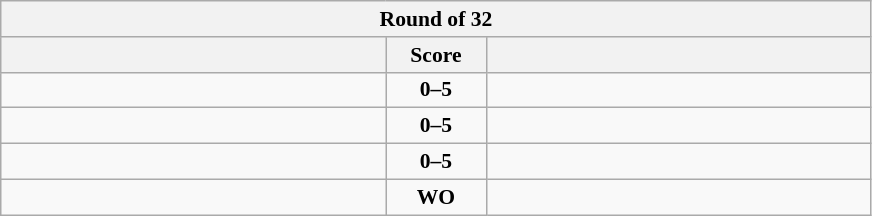<table class="wikitable" style="text-align: center; font-size:90% ">
<tr>
<th colspan=3>Round of 32</th>
</tr>
<tr>
<th width="250"></th>
<th width="60">Score</th>
<th width="250"></th>
</tr>
<tr>
<td align=left></td>
<td><strong>0–5</strong></td>
<td align=left><strong></strong></td>
</tr>
<tr>
<td align=left></td>
<td><strong>0–5</strong></td>
<td align=left><strong></strong></td>
</tr>
<tr>
<td align=left></td>
<td><strong>0–5</strong></td>
<td align=left><strong></strong></td>
</tr>
<tr>
<td align=left><strong></strong></td>
<td><strong>WO</strong></td>
<td align=left></td>
</tr>
</table>
